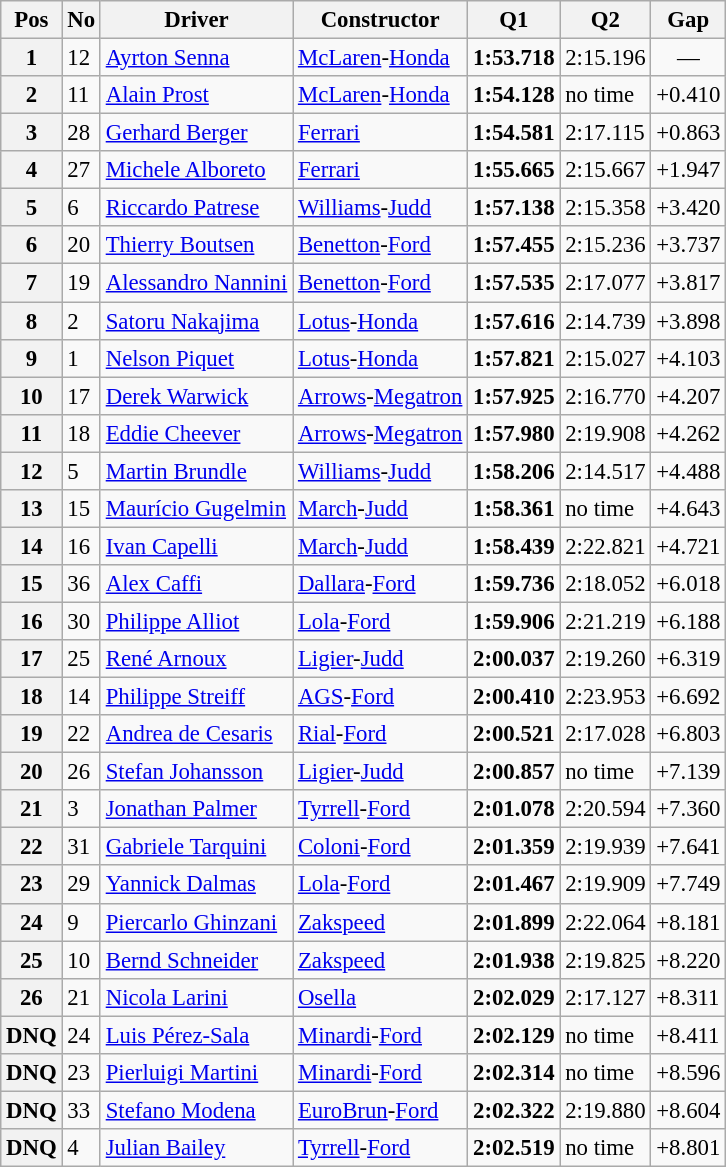<table class="wikitable sortable" style="font-size: 95%;">
<tr>
<th>Pos</th>
<th>No</th>
<th>Driver</th>
<th>Constructor</th>
<th>Q1</th>
<th>Q2</th>
<th>Gap</th>
</tr>
<tr>
<th>1</th>
<td>12</td>
<td> <a href='#'>Ayrton Senna</a></td>
<td><a href='#'>McLaren</a>-<a href='#'>Honda</a></td>
<td><strong>1:53.718</strong></td>
<td>2:15.196</td>
<td align="center">—</td>
</tr>
<tr>
<th>2</th>
<td>11</td>
<td> <a href='#'>Alain Prost</a></td>
<td><a href='#'>McLaren</a>-<a href='#'>Honda</a></td>
<td><strong>1:54.128</strong></td>
<td>no time</td>
<td>+0.410</td>
</tr>
<tr>
<th>3</th>
<td>28</td>
<td> <a href='#'>Gerhard Berger</a></td>
<td><a href='#'>Ferrari</a></td>
<td><strong>1:54.581</strong></td>
<td>2:17.115</td>
<td>+0.863</td>
</tr>
<tr>
<th>4</th>
<td>27</td>
<td> <a href='#'>Michele Alboreto</a></td>
<td><a href='#'>Ferrari</a></td>
<td><strong>1:55.665</strong></td>
<td>2:15.667</td>
<td>+1.947</td>
</tr>
<tr>
<th>5</th>
<td>6</td>
<td> <a href='#'>Riccardo Patrese</a></td>
<td><a href='#'>Williams</a>-<a href='#'>Judd</a></td>
<td><strong>1:57.138</strong></td>
<td>2:15.358</td>
<td>+3.420</td>
</tr>
<tr>
<th>6</th>
<td>20</td>
<td> <a href='#'>Thierry Boutsen</a></td>
<td><a href='#'>Benetton</a>-<a href='#'>Ford</a></td>
<td><strong>1:57.455</strong></td>
<td>2:15.236</td>
<td>+3.737</td>
</tr>
<tr>
<th>7</th>
<td>19</td>
<td> <a href='#'>Alessandro Nannini</a></td>
<td><a href='#'>Benetton</a>-<a href='#'>Ford</a></td>
<td><strong>1:57.535</strong></td>
<td>2:17.077</td>
<td>+3.817</td>
</tr>
<tr>
<th>8</th>
<td>2</td>
<td> <a href='#'>Satoru Nakajima</a></td>
<td><a href='#'>Lotus</a>-<a href='#'>Honda</a></td>
<td><strong>1:57.616</strong></td>
<td>2:14.739</td>
<td>+3.898</td>
</tr>
<tr>
<th>9</th>
<td>1</td>
<td> <a href='#'>Nelson Piquet</a></td>
<td><a href='#'>Lotus</a>-<a href='#'>Honda</a></td>
<td><strong>1:57.821</strong></td>
<td>2:15.027</td>
<td>+4.103</td>
</tr>
<tr>
<th>10</th>
<td>17</td>
<td> <a href='#'>Derek Warwick</a></td>
<td><a href='#'>Arrows</a>-<a href='#'>Megatron</a></td>
<td><strong>1:57.925</strong></td>
<td>2:16.770</td>
<td>+4.207</td>
</tr>
<tr>
<th>11</th>
<td>18</td>
<td> <a href='#'>Eddie Cheever</a></td>
<td><a href='#'>Arrows</a>-<a href='#'>Megatron</a></td>
<td><strong>1:57.980</strong></td>
<td>2:19.908</td>
<td>+4.262</td>
</tr>
<tr>
<th>12</th>
<td>5</td>
<td> <a href='#'>Martin Brundle</a></td>
<td><a href='#'>Williams</a>-<a href='#'>Judd</a></td>
<td><strong>1:58.206</strong></td>
<td>2:14.517</td>
<td>+4.488</td>
</tr>
<tr>
<th>13</th>
<td>15</td>
<td> <a href='#'>Maurício Gugelmin</a></td>
<td><a href='#'>March</a>-<a href='#'>Judd</a></td>
<td><strong>1:58.361</strong></td>
<td>no time</td>
<td>+4.643</td>
</tr>
<tr>
<th>14</th>
<td>16</td>
<td> <a href='#'>Ivan Capelli</a></td>
<td><a href='#'>March</a>-<a href='#'>Judd</a></td>
<td><strong>1:58.439</strong></td>
<td>2:22.821</td>
<td>+4.721</td>
</tr>
<tr>
<th>15</th>
<td>36</td>
<td> <a href='#'>Alex Caffi</a></td>
<td><a href='#'>Dallara</a>-<a href='#'>Ford</a></td>
<td><strong>1:59.736</strong></td>
<td>2:18.052</td>
<td>+6.018</td>
</tr>
<tr>
<th>16</th>
<td>30</td>
<td> <a href='#'>Philippe Alliot</a></td>
<td><a href='#'>Lola</a>-<a href='#'>Ford</a></td>
<td><strong>1:59.906</strong></td>
<td>2:21.219</td>
<td>+6.188</td>
</tr>
<tr>
<th>17</th>
<td>25</td>
<td> <a href='#'>René Arnoux</a></td>
<td><a href='#'>Ligier</a>-<a href='#'>Judd</a></td>
<td><strong>2:00.037</strong></td>
<td>2:19.260</td>
<td>+6.319</td>
</tr>
<tr>
<th>18</th>
<td>14</td>
<td> <a href='#'>Philippe Streiff</a></td>
<td><a href='#'>AGS</a>-<a href='#'>Ford</a></td>
<td><strong>2:00.410</strong></td>
<td>2:23.953</td>
<td>+6.692</td>
</tr>
<tr>
<th>19</th>
<td>22</td>
<td> <a href='#'>Andrea de Cesaris</a></td>
<td><a href='#'>Rial</a>-<a href='#'>Ford</a></td>
<td><strong>2:00.521</strong></td>
<td>2:17.028</td>
<td>+6.803</td>
</tr>
<tr>
<th>20</th>
<td>26</td>
<td> <a href='#'>Stefan Johansson</a></td>
<td><a href='#'>Ligier</a>-<a href='#'>Judd</a></td>
<td><strong>2:00.857</strong></td>
<td>no time</td>
<td>+7.139</td>
</tr>
<tr>
<th>21</th>
<td>3</td>
<td> <a href='#'>Jonathan Palmer</a></td>
<td><a href='#'>Tyrrell</a>-<a href='#'>Ford</a></td>
<td><strong>2:01.078</strong></td>
<td>2:20.594</td>
<td>+7.360</td>
</tr>
<tr>
<th>22</th>
<td>31</td>
<td> <a href='#'>Gabriele Tarquini</a></td>
<td><a href='#'>Coloni</a>-<a href='#'>Ford</a></td>
<td><strong>2:01.359</strong></td>
<td>2:19.939</td>
<td>+7.641</td>
</tr>
<tr>
<th>23</th>
<td>29</td>
<td> <a href='#'>Yannick Dalmas</a></td>
<td><a href='#'>Lola</a>-<a href='#'>Ford</a></td>
<td><strong>2:01.467</strong></td>
<td>2:19.909</td>
<td>+7.749</td>
</tr>
<tr>
<th>24</th>
<td>9</td>
<td> <a href='#'>Piercarlo Ghinzani</a></td>
<td><a href='#'>Zakspeed</a></td>
<td><strong>2:01.899</strong></td>
<td>2:22.064</td>
<td>+8.181</td>
</tr>
<tr>
<th>25</th>
<td>10</td>
<td> <a href='#'>Bernd Schneider</a></td>
<td><a href='#'>Zakspeed</a></td>
<td><strong>2:01.938</strong></td>
<td>2:19.825</td>
<td>+8.220</td>
</tr>
<tr>
<th>26</th>
<td>21</td>
<td> <a href='#'>Nicola Larini</a></td>
<td><a href='#'>Osella</a></td>
<td><strong>2:02.029</strong></td>
<td>2:17.127</td>
<td>+8.311</td>
</tr>
<tr>
<th>DNQ</th>
<td>24</td>
<td> <a href='#'>Luis Pérez-Sala</a></td>
<td><a href='#'>Minardi</a>-<a href='#'>Ford</a></td>
<td><strong>2:02.129</strong></td>
<td>no time</td>
<td>+8.411</td>
</tr>
<tr>
<th>DNQ</th>
<td>23</td>
<td> <a href='#'>Pierluigi Martini</a></td>
<td><a href='#'>Minardi</a>-<a href='#'>Ford</a></td>
<td><strong>2:02.314</strong></td>
<td>no time</td>
<td>+8.596</td>
</tr>
<tr>
<th>DNQ</th>
<td>33</td>
<td> <a href='#'>Stefano Modena</a></td>
<td><a href='#'>EuroBrun</a>-<a href='#'>Ford</a></td>
<td><strong>2:02.322</strong></td>
<td>2:19.880</td>
<td>+8.604</td>
</tr>
<tr>
<th>DNQ</th>
<td>4</td>
<td> <a href='#'>Julian Bailey</a></td>
<td><a href='#'>Tyrrell</a>-<a href='#'>Ford</a></td>
<td><strong>2:02.519</strong></td>
<td>no time</td>
<td>+8.801</td>
</tr>
</table>
